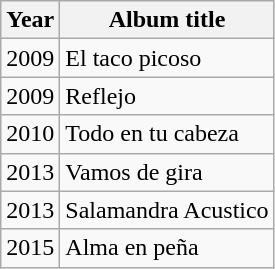<table class="wikitable">
<tr>
<th>Year</th>
<th>Album title</th>
</tr>
<tr>
<td>2009</td>
<td>El taco picoso</td>
</tr>
<tr>
<td>2009</td>
<td>Reflejo</td>
</tr>
<tr>
<td>2010</td>
<td>Todo en tu cabeza</td>
</tr>
<tr>
<td>2013</td>
<td>Vamos de gira</td>
</tr>
<tr>
<td>2013</td>
<td>Salamandra Acustico</td>
</tr>
<tr>
<td>2015</td>
<td>Alma en peña</td>
</tr>
</table>
